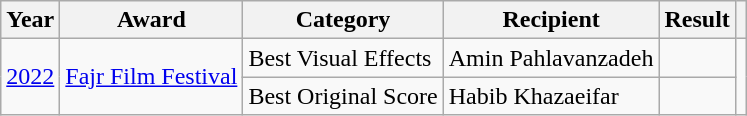<table class="wikitable">
<tr>
<th>Year</th>
<th>Award</th>
<th>Category</th>
<th>Recipient</th>
<th>Result</th>
<th></th>
</tr>
<tr>
<td rowspan="2"><a href='#'>2022</a></td>
<td rowspan="2"><a href='#'>Fajr Film Festival</a></td>
<td>Best Visual Effects</td>
<td>Amin Pahlavanzadeh</td>
<td></td>
<td rowspan="2"></td>
</tr>
<tr>
<td>Best Original Score</td>
<td>Habib Khazaeifar</td>
<td></td>
</tr>
</table>
